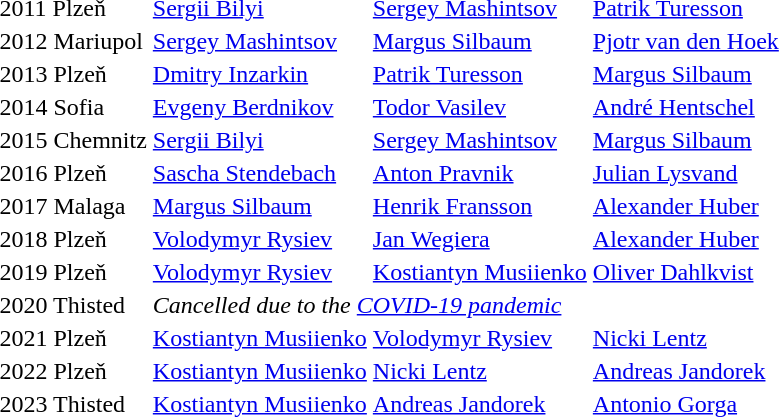<table>
<tr>
<td>2011 Plzeň</td>
<td> <a href='#'>Sergii Bilyi</a></td>
<td> <a href='#'>Sergey Mashintsov</a></td>
<td> <a href='#'>Patrik Turesson</a></td>
</tr>
<tr>
<td>2012 Mariupol</td>
<td> <a href='#'>Sergey Mashintsov</a></td>
<td> <a href='#'>Margus Silbaum</a></td>
<td> <a href='#'>Pjotr van den Hoek</a></td>
</tr>
<tr>
<td>2013 Plzeň</td>
<td> <a href='#'>Dmitry Inzarkin</a></td>
<td> <a href='#'>Patrik Turesson</a></td>
<td> <a href='#'>Margus Silbaum</a></td>
</tr>
<tr>
<td>2014 Sofia</td>
<td> <a href='#'>Evgeny Berdnikov</a></td>
<td> <a href='#'>Todor Vasilev</a></td>
<td> <a href='#'>André Hentschel</a></td>
</tr>
<tr>
<td>2015 Chemnitz</td>
<td> <a href='#'>Sergii Bilyi</a></td>
<td> <a href='#'>Sergey Mashintsov</a></td>
<td> <a href='#'>Margus Silbaum</a></td>
</tr>
<tr>
<td>2016 Plzeň</td>
<td> <a href='#'>Sascha Stendebach</a></td>
<td> <a href='#'>Anton Pravnik</a></td>
<td> <a href='#'>Julian Lysvand</a></td>
</tr>
<tr>
<td>2017 Malaga</td>
<td> <a href='#'>Margus Silbaum</a></td>
<td> <a href='#'>Henrik Fransson</a></td>
<td> <a href='#'>Alexander Huber</a></td>
</tr>
<tr>
<td>2018 Plzeň</td>
<td> <a href='#'>Volodymyr Rysiev</a></td>
<td> <a href='#'>Jan Wegiera</a></td>
<td> <a href='#'>Alexander Huber</a></td>
</tr>
<tr>
<td>2019 Plzeň</td>
<td> <a href='#'>Volodymyr Rysiev</a></td>
<td> <a href='#'>Kostiantyn Musiienko</a></td>
<td> <a href='#'>Oliver Dahlkvist</a></td>
</tr>
<tr>
<td>2020 Thisted</td>
<td colspan=3><em>Cancelled due to the <a href='#'>COVID-19 pandemic</a></em></td>
</tr>
<tr>
<td>2021 Plzeň</td>
<td> <a href='#'>Kostiantyn Musiienko</a></td>
<td> <a href='#'>Volodymyr Rysiev</a></td>
<td> <a href='#'>Nicki Lentz</a></td>
</tr>
<tr>
<td>2022 Plzeň</td>
<td> <a href='#'>Kostiantyn Musiienko</a></td>
<td> <a href='#'>Nicki Lentz</a></td>
<td> <a href='#'>Andreas Jandorek</a></td>
</tr>
<tr>
<td>2023 Thisted</td>
<td> <a href='#'>Kostiantyn Musiienko</a></td>
<td> <a href='#'>Andreas Jandorek</a></td>
<td> <a href='#'>Antonio Gorga</a></td>
</tr>
</table>
